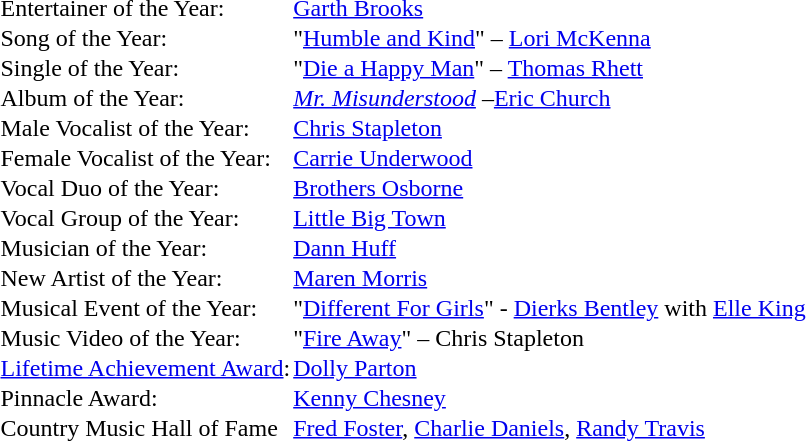<table cellspacing="0" border="0" cellpadding="1">
<tr>
<td>Entertainer of the Year:</td>
<td><a href='#'>Garth Brooks</a></td>
</tr>
<tr>
<td>Song of the Year:</td>
<td>"<a href='#'>Humble and Kind</a>" – <a href='#'>Lori McKenna</a></td>
</tr>
<tr>
<td>Single of the Year:</td>
<td>"<a href='#'>Die a Happy Man</a>" – <a href='#'>Thomas Rhett</a></td>
</tr>
<tr>
<td>Album of the Year:</td>
<td><em><a href='#'>Mr. Misunderstood</a></em> –<a href='#'>Eric Church</a></td>
</tr>
<tr>
<td>Male Vocalist of the Year:</td>
<td><a href='#'>Chris Stapleton</a></td>
</tr>
<tr>
<td>Female Vocalist of the Year:</td>
<td><a href='#'>Carrie Underwood</a></td>
</tr>
<tr>
<td>Vocal Duo of the Year:</td>
<td><a href='#'>Brothers Osborne</a></td>
</tr>
<tr>
<td>Vocal Group of the Year:</td>
<td><a href='#'>Little Big Town</a></td>
</tr>
<tr>
<td>Musician of the Year:</td>
<td><a href='#'>Dann Huff</a></td>
</tr>
<tr>
<td>New Artist of the Year:</td>
<td><a href='#'>Maren Morris</a></td>
</tr>
<tr>
<td>Musical Event of the Year:</td>
<td>"<a href='#'>Different For Girls</a>" - <a href='#'>Dierks Bentley</a> with <a href='#'>Elle King</a></td>
</tr>
<tr>
<td>Music Video of the Year:</td>
<td>"<a href='#'>Fire Away</a>" – Chris Stapleton</td>
</tr>
<tr>
<td><a href='#'>Lifetime Achievement Award</a>:</td>
<td><a href='#'>Dolly Parton</a></td>
</tr>
<tr>
<td>Pinnacle Award:</td>
<td><a href='#'>Kenny Chesney</a></td>
</tr>
<tr>
<td>Country Music Hall of Fame</td>
<td><a href='#'>Fred Foster</a>, <a href='#'>Charlie Daniels</a>, <a href='#'>Randy Travis</a></td>
</tr>
</table>
